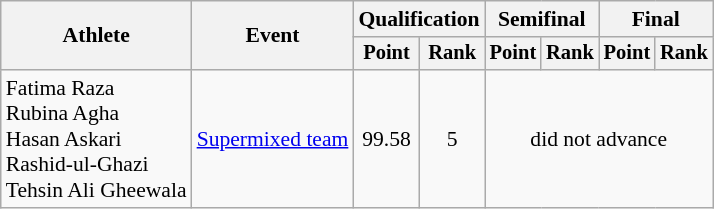<table class=wikitable style=font-size:90%;text-align:center>
<tr>
<th rowspan="2">Athlete</th>
<th rowspan="2">Event</th>
<th colspan=2>Qualification</th>
<th colspan=2>Semifinal</th>
<th colspan=2>Final</th>
</tr>
<tr style="font-size:95%">
<th>Point</th>
<th>Rank</th>
<th>Point</th>
<th>Rank</th>
<th>Point</th>
<th>Rank</th>
</tr>
<tr>
<td align=left>Fatima Raza<br>Rubina Agha<br>Hasan Askari<br>Rashid-ul-Ghazi<br>Tehsin Ali Gheewala</td>
<td align=left><a href='#'>Supermixed team</a></td>
<td>99.58</td>
<td>5</td>
<td colspan=4>did not advance</td>
</tr>
</table>
